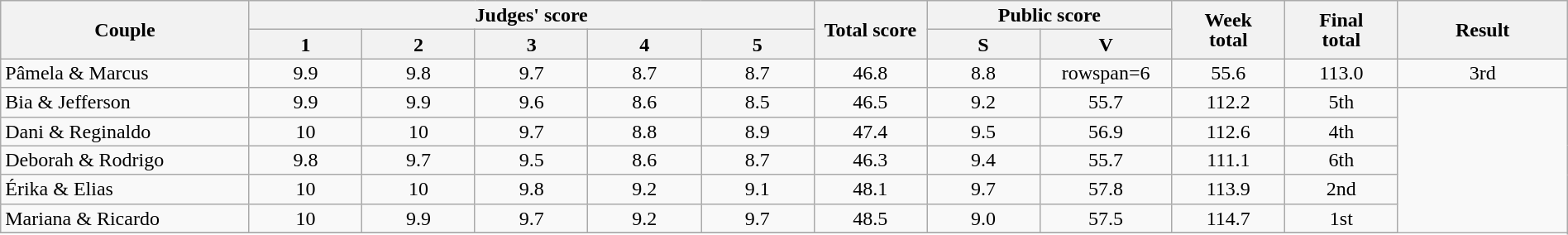<table class="wikitable" style="font-size:100%; line-height:16px; text-align:center" width="100%">
<tr>
<th rowspan=2 width="11.0%">Couple</th>
<th colspan=5 width="25.0%">Judges' score</th>
<th rowspan=2 width="05.0%">Total score</th>
<th colspan=2 width="10.0%">Public score</th>
<th rowspan=2 width="05.0%">Week<br>total</th>
<th rowspan=2 width="05.0%">Final<br>total</th>
<th rowspan=2 width="07.5%">Result</th>
</tr>
<tr>
<th width="05.0%">1</th>
<th width="05.0%">2</th>
<th width="05.0%">3</th>
<th width="05.0%">4</th>
<th width="05.0%">5</th>
<th width="05.0%">S</th>
<th width="05.0%">V</th>
</tr>
<tr>
<td align="left">Pâmela & Marcus</td>
<td>9.9</td>
<td>9.8</td>
<td>9.7</td>
<td>8.7</td>
<td>8.7</td>
<td>46.8</td>
<td>8.8</td>
<td>rowspan=6 </td>
<td>55.6</td>
<td>113.0</td>
<td>3rd</td>
</tr>
<tr>
<td align="left">Bia & Jefferson</td>
<td>9.9</td>
<td>9.9</td>
<td>9.6</td>
<td>8.6</td>
<td>8.5</td>
<td>46.5</td>
<td>9.2</td>
<td>55.7</td>
<td>112.2</td>
<td>5th</td>
</tr>
<tr>
<td align="left">Dani & Reginaldo</td>
<td>10</td>
<td>10</td>
<td>9.7</td>
<td>8.8</td>
<td>8.9</td>
<td>47.4</td>
<td>9.5</td>
<td>56.9</td>
<td>112.6</td>
<td>4th</td>
</tr>
<tr>
<td align="left">Deborah & Rodrigo</td>
<td>9.8</td>
<td>9.7</td>
<td>9.5</td>
<td>8.6</td>
<td>8.7</td>
<td>46.3</td>
<td>9.4</td>
<td>55.7</td>
<td>111.1</td>
<td>6th</td>
</tr>
<tr>
<td align="left">Érika & Elias</td>
<td>10</td>
<td>10</td>
<td>9.8</td>
<td>9.2</td>
<td>9.1</td>
<td>48.1</td>
<td>9.7</td>
<td>57.8</td>
<td>113.9</td>
<td>2nd</td>
</tr>
<tr>
<td align="left">Mariana & Ricardo</td>
<td>10</td>
<td>9.9</td>
<td>9.7</td>
<td>9.2</td>
<td>9.7</td>
<td>48.5</td>
<td>9.0</td>
<td>57.5</td>
<td>114.7</td>
<td>1st</td>
</tr>
<tr>
</tr>
</table>
